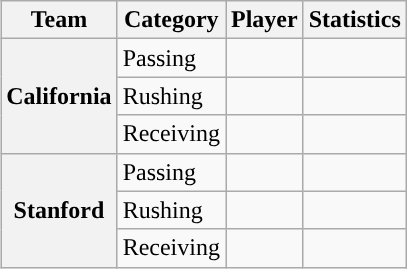<table class="wikitable" style="float:right">
<tr>
<th>Team</th>
<th>Category</th>
<th>Player</th>
<th>Statistics</th>
</tr>
<tr>
<th rowspan=3>California</th>
<td>Passing</td>
<td></td>
<td></td>
</tr>
<tr>
<td>Rushing</td>
<td></td>
<td></td>
</tr>
<tr>
<td>Receiving</td>
<td></td>
<td></td>
</tr>
<tr>
<th rowspan=3>Stanford</th>
<td>Passing</td>
<td></td>
<td></td>
</tr>
<tr>
<td>Rushing</td>
<td></td>
<td></td>
</tr>
<tr>
<td>Receiving</td>
<td></td>
<td></td>
</tr>
</table>
